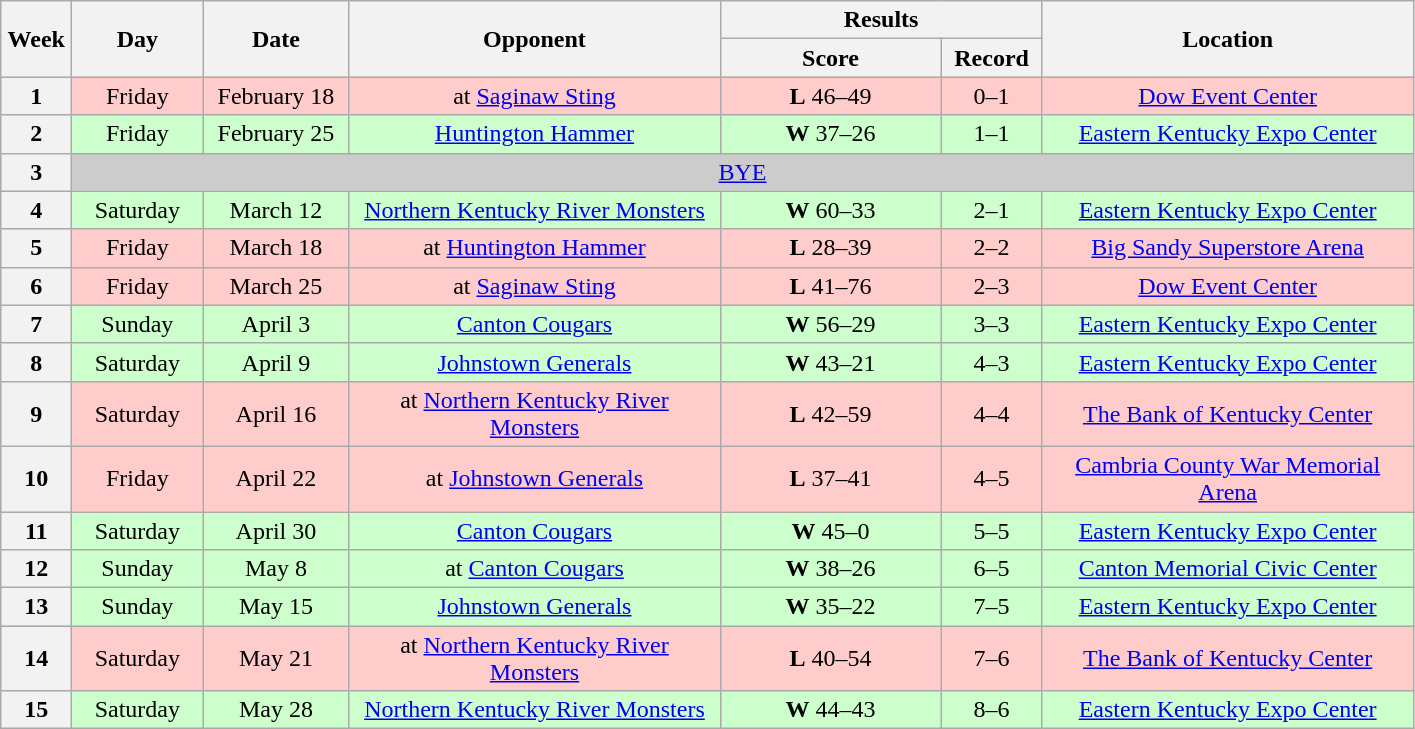<table class="wikitable">
<tr>
<th rowspan="2" width="40">Week</th>
<th rowspan="2" width="80">Day</th>
<th rowspan="2" width="90">Date</th>
<th rowspan="2" width="240">Opponent</th>
<th colspan="2" width="200">Results</th>
<th rowspan="2" width="240">Location</th>
</tr>
<tr>
<th width="140">Score</th>
<th width="60">Record</th>
</tr>
<tr align="center" bgcolor="#FFCCCC">
<th>1</th>
<td>Friday</td>
<td>February 18</td>
<td>at <a href='#'>Saginaw Sting</a></td>
<td><strong>L</strong> 46–49</td>
<td>0–1</td>
<td><a href='#'>Dow Event Center</a></td>
</tr>
<tr align="center" bgcolor="#CCFFCC">
<th>2</th>
<td>Friday</td>
<td>February 25</td>
<td><a href='#'>Huntington Hammer</a></td>
<td><strong>W</strong> 37–26</td>
<td>1–1</td>
<td><a href='#'>Eastern Kentucky Expo Center</a></td>
</tr>
<tr align="center" bgcolor="#CCCCCC">
<th>3</th>
<td colSpan=6><a href='#'>BYE</a></td>
</tr>
<tr align="center" bgcolor="#CCFFCC">
<th>4</th>
<td>Saturday</td>
<td>March 12</td>
<td><a href='#'>Northern Kentucky River Monsters</a></td>
<td><strong>W</strong> 60–33</td>
<td>2–1</td>
<td><a href='#'>Eastern Kentucky Expo Center</a></td>
</tr>
<tr align="center" bgcolor="#FFCCCC">
<th>5</th>
<td>Friday</td>
<td>March 18</td>
<td>at <a href='#'>Huntington Hammer</a></td>
<td><strong>L</strong> 28–39</td>
<td>2–2</td>
<td><a href='#'>Big Sandy Superstore Arena</a></td>
</tr>
<tr align="center" bgcolor="#FFCCCC">
<th>6</th>
<td>Friday</td>
<td>March 25</td>
<td>at <a href='#'>Saginaw Sting</a></td>
<td><strong>L</strong> 41–76</td>
<td>2–3</td>
<td><a href='#'>Dow Event Center</a></td>
</tr>
<tr align="center" bgcolor="#CCFFCC">
<th>7</th>
<td>Sunday</td>
<td>April 3</td>
<td><a href='#'>Canton Cougars</a></td>
<td><strong>W</strong> 56–29</td>
<td>3–3</td>
<td><a href='#'>Eastern Kentucky Expo Center</a></td>
</tr>
<tr align="center" bgcolor="#CCFFCC">
<th>8</th>
<td>Saturday</td>
<td>April 9</td>
<td><a href='#'>Johnstown Generals</a></td>
<td><strong>W</strong> 43–21</td>
<td>4–3</td>
<td><a href='#'>Eastern Kentucky Expo Center</a></td>
</tr>
<tr align="center" bgcolor="#FFCCCC">
<th>9</th>
<td>Saturday</td>
<td>April 16</td>
<td>at <a href='#'>Northern Kentucky River Monsters</a></td>
<td><strong>L</strong> 42–59</td>
<td>4–4</td>
<td><a href='#'>The Bank of Kentucky Center</a></td>
</tr>
<tr align="center" bgcolor="#FFCCCC">
<th>10</th>
<td>Friday</td>
<td>April 22</td>
<td>at <a href='#'>Johnstown Generals</a></td>
<td><strong>L</strong> 37–41</td>
<td>4–5</td>
<td><a href='#'>Cambria County War Memorial Arena</a></td>
</tr>
<tr align="center" bgcolor="#CCFFCC">
<th>11</th>
<td>Saturday</td>
<td>April 30</td>
<td><a href='#'>Canton Cougars</a></td>
<td><strong>W</strong> 45–0</td>
<td>5–5</td>
<td><a href='#'>Eastern Kentucky Expo Center</a></td>
</tr>
<tr align="center" bgcolor="#CCFFCC">
<th>12</th>
<td>Sunday</td>
<td>May 8</td>
<td>at <a href='#'>Canton Cougars</a></td>
<td><strong>W</strong> 38–26</td>
<td>6–5</td>
<td><a href='#'>Canton Memorial Civic Center</a></td>
</tr>
<tr align="center" bgcolor="#CCFFCC">
<th>13</th>
<td>Sunday</td>
<td>May 15</td>
<td><a href='#'>Johnstown Generals</a></td>
<td><strong>W</strong> 35–22</td>
<td>7–5</td>
<td><a href='#'>Eastern Kentucky Expo Center</a></td>
</tr>
<tr align="center" bgcolor="#FFCCCC">
<th>14</th>
<td>Saturday</td>
<td>May 21</td>
<td>at <a href='#'>Northern Kentucky River Monsters</a></td>
<td><strong>L</strong> 40–54</td>
<td>7–6</td>
<td><a href='#'>The Bank of Kentucky Center</a></td>
</tr>
<tr align="center" bgcolor="#CCFFCC">
<th>15</th>
<td>Saturday</td>
<td>May 28</td>
<td><a href='#'>Northern Kentucky River Monsters</a></td>
<td><strong>W</strong> 44–43</td>
<td>8–6</td>
<td><a href='#'>Eastern Kentucky Expo Center</a></td>
</tr>
</table>
